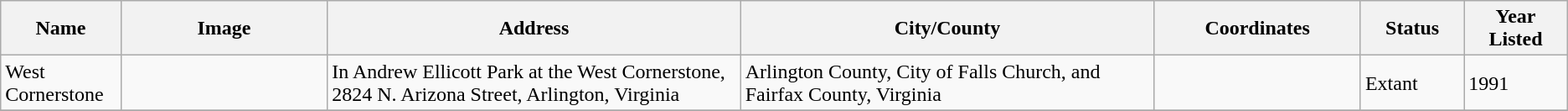<table class="wikitable" style="width:auto">
<tr>
<th style="width:2.5%"><strong>Name</strong></th>
<th style="width:10%"><strong>Image</strong></th>
<th style="width:20%"><strong>Address</strong></th>
<th style="width:20%"><strong>City/County</strong></th>
<th style="width:10%"><strong>Coordinates</strong></th>
<th style="width:5%"><strong>Status</strong></th>
<th style="width:5%"><strong>Year<br>Listed</strong></th>
</tr>
<tr>
<td>West Cornerstone</td>
<td><br></td>
<td>In Andrew Ellicott Park at the West Cornerstone, 2824 N. Arizona Street, Arlington, Virginia</td>
<td>Arlington County, City of Falls Church, and Fairfax County, Virginia</td>
<td></td>
<td>Extant</td>
<td>1991</td>
</tr>
<tr>
</tr>
</table>
